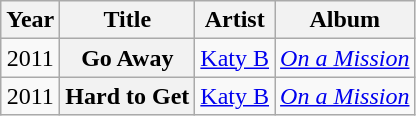<table class="wikitable plainrowheaders" style="text-align:center;">
<tr>
<th scope="col">Year</th>
<th scope="col">Title</th>
<th scope="col">Artist</th>
<th scope="col">Album</th>
</tr>
<tr>
<td>2011</td>
<th scope="row">Go Away</th>
<td><a href='#'>Katy B</a></td>
<td><em><a href='#'>On a Mission</a></em></td>
</tr>
<tr>
<td>2011</td>
<th scope="row">Hard to Get</th>
<td><a href='#'>Katy B</a></td>
<td><em><a href='#'>On a Mission</a></em></td>
</tr>
</table>
